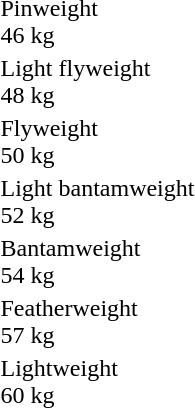<table>
<tr>
<td rowspan=2>Pinweight<br>46 kg</td>
<td rowspan=2></td>
<td rowspan=2></td>
<td></td>
</tr>
<tr>
<td></td>
</tr>
<tr>
<td rowspan=2>Light flyweight<br>48 kg</td>
<td rowspan=2></td>
<td rowspan=2></td>
<td></td>
</tr>
<tr>
<td></td>
</tr>
<tr>
<td rowspan=2>Flyweight<br>50 kg</td>
<td rowspan=2></td>
<td rowspan=2></td>
<td></td>
</tr>
<tr>
<td></td>
</tr>
<tr>
<td rowspan=2>Light bantamweight<br>52 kg</td>
<td rowspan=2></td>
<td rowspan=2></td>
<td></td>
</tr>
<tr>
<td></td>
</tr>
<tr>
<td rowspan=2>Bantamweight<br>54 kg</td>
<td rowspan=2></td>
<td rowspan=2></td>
<td></td>
</tr>
<tr>
<td></td>
</tr>
<tr>
<td>Featherweight<br>57 kg</td>
<td></td>
<td></td>
<td></td>
</tr>
<tr>
<td rowspan=2>Lightweight<br>60 kg</td>
<td rowspan=2></td>
<td rowspan=2></td>
<td></td>
</tr>
<tr>
<td></td>
</tr>
</table>
